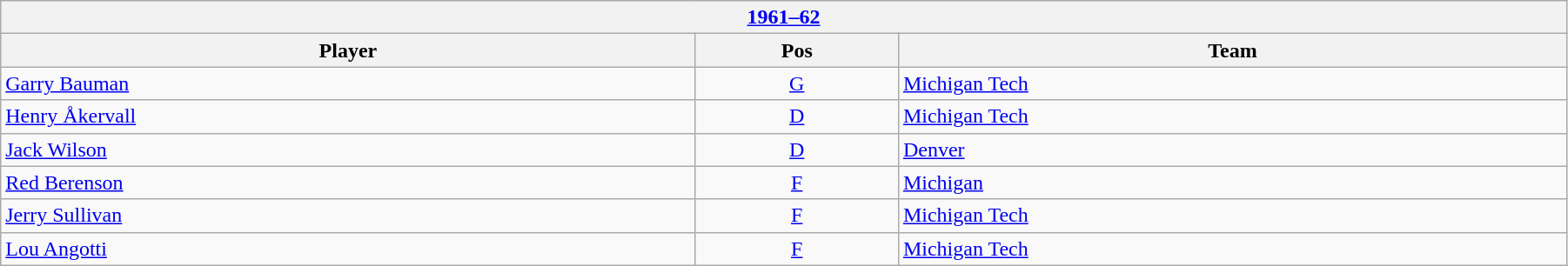<table class="wikitable" width=95%>
<tr>
<th colspan=3><a href='#'>1961–62</a></th>
</tr>
<tr>
<th>Player</th>
<th>Pos</th>
<th>Team</th>
</tr>
<tr>
<td><a href='#'>Garry Bauman</a></td>
<td align=center><a href='#'>G</a></td>
<td><a href='#'>Michigan Tech</a></td>
</tr>
<tr>
<td><a href='#'>Henry Åkervall</a></td>
<td align=center><a href='#'>D</a></td>
<td><a href='#'>Michigan Tech</a></td>
</tr>
<tr>
<td><a href='#'>Jack Wilson</a></td>
<td align=center><a href='#'>D</a></td>
<td><a href='#'>Denver</a></td>
</tr>
<tr>
<td><a href='#'>Red Berenson</a></td>
<td align=center><a href='#'>F</a></td>
<td><a href='#'>Michigan</a></td>
</tr>
<tr>
<td><a href='#'>Jerry Sullivan</a></td>
<td align=center><a href='#'>F</a></td>
<td><a href='#'>Michigan Tech</a></td>
</tr>
<tr>
<td><a href='#'>Lou Angotti</a></td>
<td align=center><a href='#'>F</a></td>
<td><a href='#'>Michigan Tech</a></td>
</tr>
</table>
